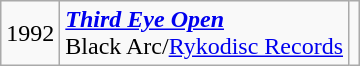<table class="wikitable">
<tr>
<td>1992</td>
<td><strong><em><a href='#'>Third Eye Open</a></em></strong><br>Black Arc/<a href='#'>Rykodisc Records</a></td>
<td></td>
</tr>
</table>
